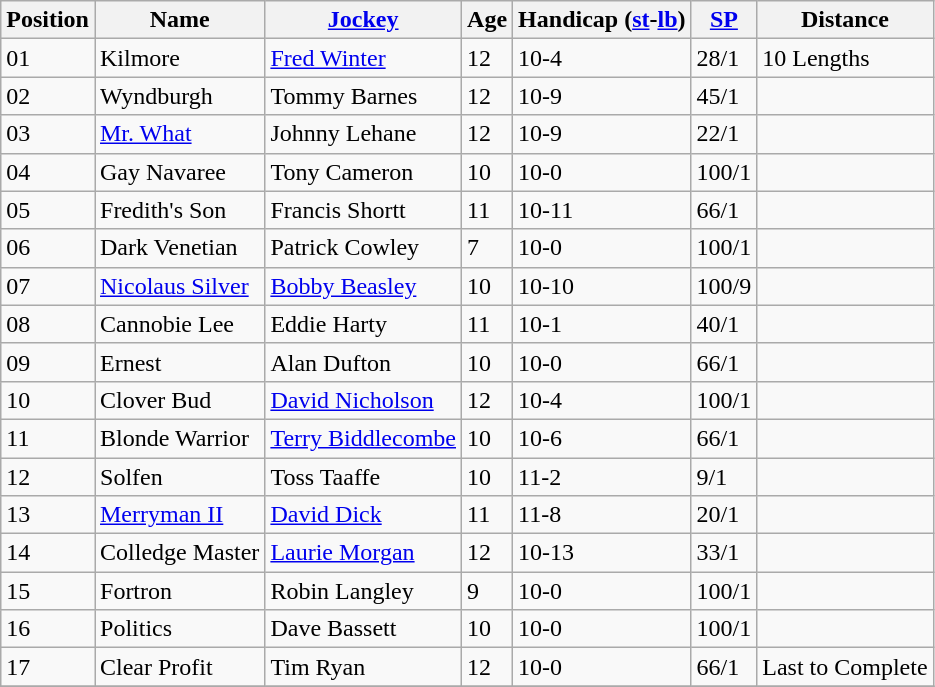<table class="wikitable sortable">
<tr>
<th>Position</th>
<th>Name</th>
<th><a href='#'>Jockey</a></th>
<th>Age</th>
<th>Handicap (<a href='#'>st</a>-<a href='#'>lb</a>)</th>
<th><a href='#'>SP</a></th>
<th>Distance</th>
</tr>
<tr>
<td>01</td>
<td>Kilmore</td>
<td><a href='#'>Fred Winter</a></td>
<td>12</td>
<td>10-4</td>
<td>28/1</td>
<td>10 Lengths</td>
</tr>
<tr>
<td>02</td>
<td>Wyndburgh</td>
<td>Tommy Barnes</td>
<td>12</td>
<td>10-9</td>
<td>45/1</td>
<td></td>
</tr>
<tr>
<td>03</td>
<td><a href='#'>Mr. What</a></td>
<td>Johnny Lehane</td>
<td>12</td>
<td>10-9</td>
<td>22/1</td>
<td></td>
</tr>
<tr>
<td>04</td>
<td>Gay Navaree</td>
<td>Tony Cameron</td>
<td>10</td>
<td>10-0</td>
<td>100/1</td>
<td></td>
</tr>
<tr>
<td>05</td>
<td>Fredith's Son</td>
<td>Francis Shortt</td>
<td>11</td>
<td>10-11</td>
<td>66/1</td>
<td></td>
</tr>
<tr>
<td>06</td>
<td>Dark Venetian</td>
<td>Patrick Cowley</td>
<td>7</td>
<td>10-0</td>
<td>100/1</td>
<td></td>
</tr>
<tr>
<td>07</td>
<td><a href='#'>Nicolaus Silver</a></td>
<td><a href='#'>Bobby Beasley</a></td>
<td>10</td>
<td>10-10</td>
<td>100/9</td>
<td></td>
</tr>
<tr>
<td>08</td>
<td>Cannobie Lee</td>
<td>Eddie Harty</td>
<td>11</td>
<td>10-1</td>
<td>40/1</td>
<td></td>
</tr>
<tr>
<td>09</td>
<td>Ernest</td>
<td>Alan Dufton</td>
<td>10</td>
<td>10-0</td>
<td>66/1</td>
<td></td>
</tr>
<tr>
<td>10</td>
<td>Clover Bud</td>
<td><a href='#'>David Nicholson</a></td>
<td>12</td>
<td>10-4</td>
<td>100/1</td>
<td></td>
</tr>
<tr>
<td>11</td>
<td>Blonde Warrior</td>
<td><a href='#'>Terry Biddlecombe</a></td>
<td>10</td>
<td>10-6</td>
<td>66/1</td>
<td></td>
</tr>
<tr>
<td>12</td>
<td>Solfen</td>
<td>Toss Taaffe</td>
<td>10</td>
<td>11-2</td>
<td>9/1</td>
<td></td>
</tr>
<tr>
<td>13</td>
<td><a href='#'>Merryman II</a></td>
<td><a href='#'>David Dick</a></td>
<td>11</td>
<td>11-8</td>
<td>20/1</td>
<td></td>
</tr>
<tr>
<td>14</td>
<td>Colledge Master</td>
<td><a href='#'>Laurie Morgan</a></td>
<td>12</td>
<td>10-13</td>
<td>33/1</td>
<td></td>
</tr>
<tr>
<td>15</td>
<td>Fortron</td>
<td>Robin Langley</td>
<td>9</td>
<td>10-0</td>
<td>100/1</td>
<td></td>
</tr>
<tr>
<td>16</td>
<td>Politics</td>
<td>Dave Bassett</td>
<td>10</td>
<td>10-0</td>
<td>100/1</td>
<td></td>
</tr>
<tr>
<td>17</td>
<td>Clear Profit</td>
<td>Tim Ryan</td>
<td>12</td>
<td>10-0</td>
<td>66/1</td>
<td>Last to Complete</td>
</tr>
<tr>
</tr>
</table>
